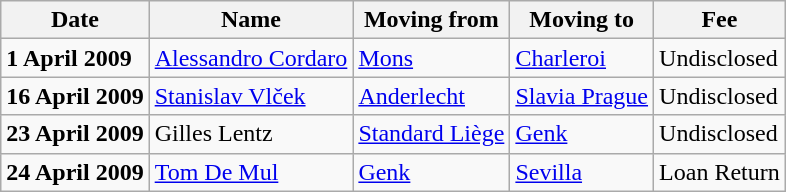<table class="wikitable sortable">
<tr>
<th>Date</th>
<th>Name</th>
<th>Moving from</th>
<th>Moving to</th>
<th>Fee</th>
</tr>
<tr>
<td><strong>1 April 2009</strong></td>
<td><a href='#'>Alessandro Cordaro</a></td>
<td><a href='#'>Mons</a></td>
<td><a href='#'>Charleroi</a></td>
<td>Undisclosed </td>
</tr>
<tr>
<td><strong>16 April 2009</strong></td>
<td> <a href='#'>Stanislav Vlček</a></td>
<td><a href='#'>Anderlecht</a></td>
<td> <a href='#'>Slavia Prague</a></td>
<td>Undisclosed </td>
</tr>
<tr>
<td><strong>23 April 2009</strong></td>
<td>Gilles Lentz</td>
<td><a href='#'>Standard Liège</a></td>
<td><a href='#'>Genk</a></td>
<td>Undisclosed </td>
</tr>
<tr>
<td><strong>24 April 2009</strong></td>
<td><a href='#'>Tom De Mul</a></td>
<td><a href='#'>Genk</a></td>
<td> <a href='#'>Sevilla</a></td>
<td>Loan Return </td>
</tr>
</table>
